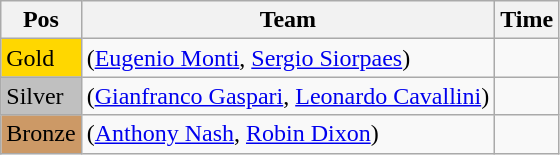<table class="wikitable">
<tr>
<th>Pos</th>
<th>Team</th>
<th>Time</th>
</tr>
<tr>
<td style="background:gold">Gold</td>
<td> (<a href='#'>Eugenio Monti</a>, <a href='#'>Sergio Siorpaes</a>)</td>
<td></td>
</tr>
<tr>
<td style="background:silver">Silver</td>
<td> (<a href='#'>Gianfranco Gaspari</a>, <a href='#'>Leonardo Cavallini</a>)</td>
<td></td>
</tr>
<tr>
<td style="background:#cc9966">Bronze</td>
<td> (<a href='#'>Anthony Nash</a>, <a href='#'>Robin Dixon</a>)</td>
<td></td>
</tr>
</table>
